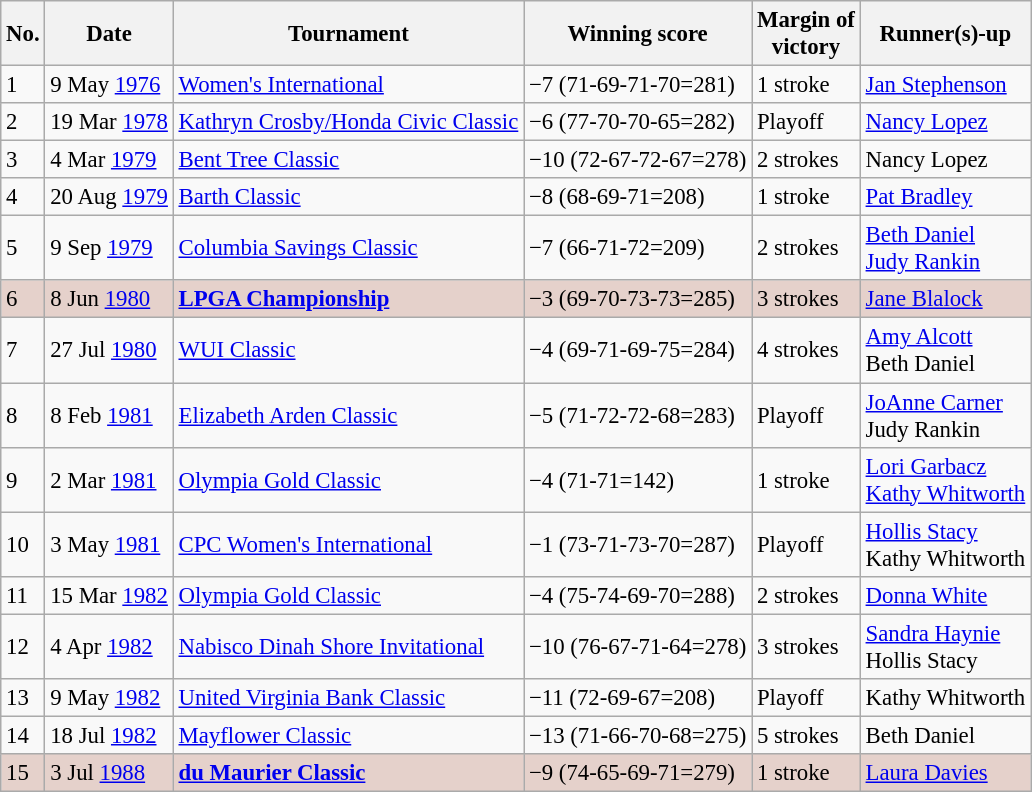<table class="wikitable" style="font-size:95%;">
<tr>
<th>No.</th>
<th>Date</th>
<th>Tournament</th>
<th>Winning score</th>
<th>Margin of<br>victory</th>
<th>Runner(s)-up</th>
</tr>
<tr>
<td>1</td>
<td>9 May <a href='#'>1976</a></td>
<td><a href='#'>Women's International</a></td>
<td>−7 (71-69-71-70=281)</td>
<td>1 stroke</td>
<td> <a href='#'>Jan Stephenson</a></td>
</tr>
<tr>
<td>2</td>
<td>19 Mar <a href='#'>1978</a></td>
<td><a href='#'>Kathryn Crosby/Honda Civic Classic</a></td>
<td>−6 (77-70-70-65=282)</td>
<td>Playoff</td>
<td> <a href='#'>Nancy Lopez</a></td>
</tr>
<tr>
<td>3</td>
<td>4 Mar <a href='#'>1979</a></td>
<td><a href='#'>Bent Tree Classic</a></td>
<td>−10 (72-67-72-67=278)</td>
<td>2 strokes</td>
<td> Nancy Lopez</td>
</tr>
<tr>
<td>4</td>
<td>20 Aug <a href='#'>1979</a></td>
<td><a href='#'>Barth Classic</a></td>
<td>−8 (68-69-71=208)</td>
<td>1 stroke</td>
<td> <a href='#'>Pat Bradley</a></td>
</tr>
<tr>
<td>5</td>
<td>9 Sep <a href='#'>1979</a></td>
<td><a href='#'>Columbia Savings Classic</a></td>
<td>−7 (66-71-72=209)</td>
<td>2 strokes</td>
<td> <a href='#'>Beth Daniel</a><br> <a href='#'>Judy Rankin</a></td>
</tr>
<tr style="background:#e5d1cb;">
<td>6</td>
<td>8 Jun <a href='#'>1980</a></td>
<td><strong><a href='#'>LPGA Championship</a></strong></td>
<td>−3 (69-70-73-73=285)</td>
<td>3 strokes</td>
<td> <a href='#'>Jane Blalock</a></td>
</tr>
<tr>
<td>7</td>
<td>27 Jul <a href='#'>1980</a></td>
<td><a href='#'>WUI Classic</a></td>
<td>−4 (69-71-69-75=284)</td>
<td>4 strokes</td>
<td> <a href='#'>Amy Alcott</a><br> Beth Daniel</td>
</tr>
<tr>
<td>8</td>
<td>8 Feb <a href='#'>1981</a></td>
<td><a href='#'>Elizabeth Arden Classic</a></td>
<td>−5 (71-72-72-68=283)</td>
<td>Playoff</td>
<td> <a href='#'>JoAnne Carner</a><br> Judy Rankin</td>
</tr>
<tr>
<td>9</td>
<td>2 Mar <a href='#'>1981</a></td>
<td><a href='#'>Olympia Gold Classic</a></td>
<td>−4 (71-71=142)</td>
<td>1 stroke</td>
<td> <a href='#'>Lori Garbacz</a><br> <a href='#'>Kathy Whitworth</a></td>
</tr>
<tr>
<td>10</td>
<td>3 May <a href='#'>1981</a></td>
<td><a href='#'>CPC Women's International</a></td>
<td>−1 (73-71-73-70=287)</td>
<td>Playoff</td>
<td> <a href='#'>Hollis Stacy</a><br> Kathy Whitworth</td>
</tr>
<tr>
<td>11</td>
<td>15 Mar <a href='#'>1982</a></td>
<td><a href='#'>Olympia Gold Classic</a></td>
<td>−4 (75-74-69-70=288)</td>
<td>2 strokes</td>
<td> <a href='#'>Donna White</a></td>
</tr>
<tr>
<td>12</td>
<td>4 Apr <a href='#'>1982</a></td>
<td><a href='#'>Nabisco Dinah Shore Invitational</a></td>
<td>−10 (76-67-71-64=278)</td>
<td>3 strokes</td>
<td> <a href='#'>Sandra Haynie</a><br> Hollis Stacy</td>
</tr>
<tr>
<td>13</td>
<td>9 May <a href='#'>1982</a></td>
<td><a href='#'>United Virginia Bank Classic</a></td>
<td>−11 (72-69-67=208)</td>
<td>Playoff</td>
<td> Kathy Whitworth</td>
</tr>
<tr>
<td>14</td>
<td>18 Jul <a href='#'>1982</a></td>
<td><a href='#'>Mayflower Classic</a></td>
<td>−13 (71-66-70-68=275)</td>
<td>5 strokes</td>
<td> Beth Daniel</td>
</tr>
<tr style="background:#e5d1cb;">
<td>15</td>
<td>3 Jul <a href='#'>1988</a></td>
<td><strong><a href='#'>du Maurier Classic</a></strong></td>
<td>−9 (74-65-69-71=279)</td>
<td>1 stroke</td>
<td> <a href='#'>Laura Davies</a></td>
</tr>
</table>
